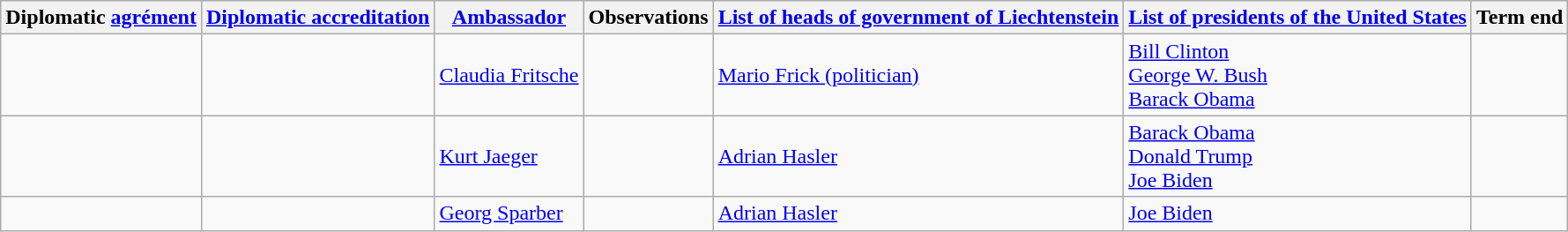<table class="wikitable sortable">
<tr>
<th>Diplomatic <a href='#'>agrément</a></th>
<th><a href='#'>Diplomatic accreditation</a></th>
<th><a href='#'>Ambassador</a></th>
<th>Observations</th>
<th><a href='#'>List of heads of government of Liechtenstein</a></th>
<th><a href='#'>List of presidents of the United States</a></th>
<th>Term end</th>
</tr>
<tr>
<td></td>
<td></td>
<td><a href='#'>Claudia Fritsche</a></td>
<td></td>
<td><a href='#'>Mario Frick (politician)</a></td>
<td><a href='#'>Bill Clinton</a> <br> <a href='#'>George W. Bush</a> <br> <a href='#'>Barack Obama</a></td>
<td></td>
</tr>
<tr>
<td></td>
<td></td>
<td><a href='#'>Kurt Jaeger</a></td>
<td></td>
<td><a href='#'>Adrian Hasler</a></td>
<td><a href='#'>Barack Obama</a> <br> <a href='#'>Donald Trump</a> <br> <a href='#'>Joe Biden</a></td>
<td></td>
</tr>
<tr>
<td></td>
<td></td>
<td><a href='#'>Georg Sparber</a></td>
<td></td>
<td><a href='#'>Adrian Hasler</a></td>
<td><a href='#'>Joe Biden</a></td>
<td></td>
</tr>
</table>
